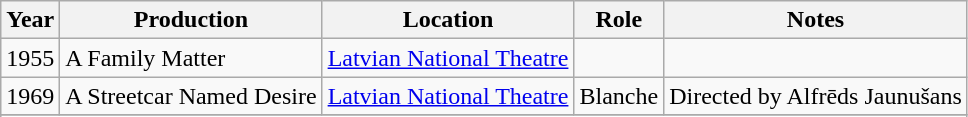<table class="wikitable sortable">
<tr>
<th>Year</th>
<th>Production</th>
<th>Location</th>
<th>Role</th>
<th class="unsortable">Notes</th>
</tr>
<tr>
<td>1955</td>
<td>A Family Matter</td>
<td><a href='#'>Latvian National Theatre</a></td>
<td></td>
<td></td>
</tr>
<tr>
<td>1969</td>
<td>A Streetcar Named Desire</td>
<td><a href='#'>Latvian National Theatre</a></td>
<td>Blanche</td>
<td>Directed by Alfrēds Jaunušans</td>
</tr>
<tr>
</tr>
<tr>
</tr>
</table>
